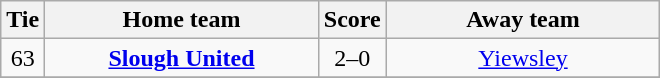<table class="wikitable" style="text-align:center;">
<tr>
<th width=20>Tie</th>
<th width=175>Home team</th>
<th width=20>Score</th>
<th width=175>Away team</th>
</tr>
<tr>
<td>63</td>
<td><strong><a href='#'>Slough United</a></strong></td>
<td>2–0</td>
<td><a href='#'>Yiewsley</a></td>
</tr>
<tr>
</tr>
</table>
